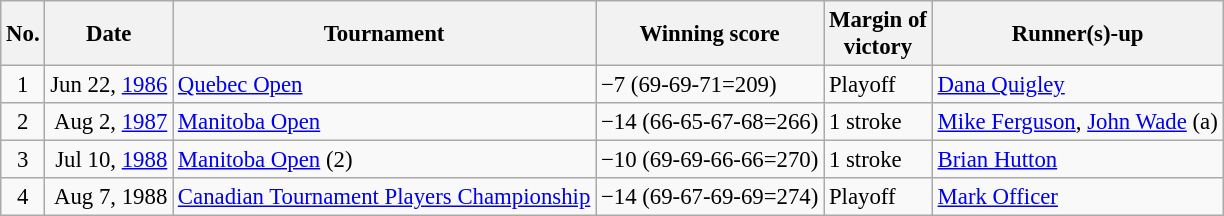<table class="wikitable" style="font-size:95%;">
<tr>
<th>No.</th>
<th>Date</th>
<th>Tournament</th>
<th>Winning score</th>
<th>Margin of<br>victory</th>
<th>Runner(s)-up</th>
</tr>
<tr>
<td align=center>1</td>
<td align=right>Jun 22, <a href='#'>1986</a></td>
<td><a href='#'>Quebec Open</a></td>
<td>−7 (69-69-71=209)</td>
<td>Playoff</td>
<td> <a href='#'>Dana Quigley</a></td>
</tr>
<tr>
<td align=center>2</td>
<td align=right>Aug 2, <a href='#'>1987</a></td>
<td><a href='#'>Manitoba Open</a></td>
<td>−14 (66-65-67-68=266)</td>
<td>1 stroke</td>
<td> <a href='#'>Mike Ferguson</a>,  <a href='#'>John Wade</a> (a)</td>
</tr>
<tr>
<td align=center>3</td>
<td align=right>Jul 10, <a href='#'>1988</a></td>
<td><a href='#'>Manitoba Open</a> (2)</td>
<td>−10 (69-69-66-66=270)</td>
<td>1 stroke</td>
<td> <a href='#'>Brian Hutton</a></td>
</tr>
<tr>
<td align=center>4</td>
<td align=right>Aug 7, 1988</td>
<td><a href='#'>Canadian Tournament Players Championship</a></td>
<td>−14 (69-67-69-69=274)</td>
<td>Playoff</td>
<td> <a href='#'>Mark Officer</a></td>
</tr>
</table>
